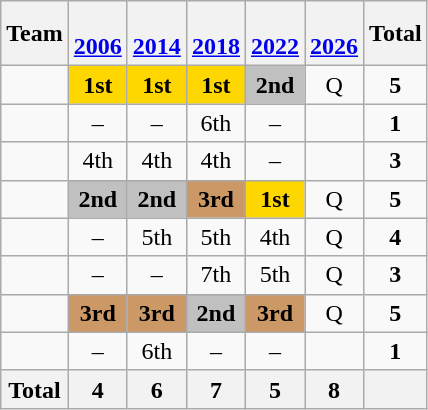<table class=wikitable style="text-align:center">
<tr>
<th>Team</th>
<th><br><a href='#'>2006</a></th>
<th><br><a href='#'>2014</a></th>
<th><br><a href='#'>2018</a></th>
<th><br><a href='#'>2022</a></th>
<th><br><a href='#'>2026</a></th>
<th>Total</th>
</tr>
<tr>
<td align=left></td>
<td bgcolor=gold><strong>1st</strong></td>
<td bgcolor=gold><strong>1st</strong></td>
<td bgcolor=gold><strong>1st</strong></td>
<td bgcolor=silver><strong>2nd</strong></td>
<td>Q</td>
<td><strong>5</strong></td>
</tr>
<tr>
<td align=left></td>
<td>–</td>
<td>–</td>
<td>6th</td>
<td>–</td>
<td></td>
<td><strong>1</strong></td>
</tr>
<tr>
<td align=left></td>
<td>4th</td>
<td>4th</td>
<td>4th</td>
<td>–</td>
<td></td>
<td><strong>3</strong></td>
</tr>
<tr>
<td align=left></td>
<td bgcolor=silver><strong>2nd</strong></td>
<td bgcolor=silver><strong>2nd</strong></td>
<td bgcolor="#cc9966"><strong>3rd</strong></td>
<td bgcolor=gold><strong>1st</strong></td>
<td>Q</td>
<td><strong>5</strong></td>
</tr>
<tr>
<td align=left></td>
<td>–</td>
<td>5th</td>
<td>5th</td>
<td>4th</td>
<td>Q</td>
<td><strong>4</strong></td>
</tr>
<tr>
<td align=left></td>
<td>–</td>
<td>–</td>
<td>7th</td>
<td>5th</td>
<td>Q</td>
<td><strong>3</strong></td>
</tr>
<tr>
<td align="left"></td>
<td bgcolor="#cc9966"><strong>3rd</strong></td>
<td bgcolor="#cc9966"><strong>3rd</strong></td>
<td bgcolor=silver><strong>2nd</strong></td>
<td bgcolor="#cc9966"><strong>3rd</strong></td>
<td>Q</td>
<td><strong>5</strong></td>
</tr>
<tr>
<td align="left"></td>
<td>–</td>
<td>6th</td>
<td>–</td>
<td>–</td>
<td></td>
<td><strong>1</strong></td>
</tr>
<tr>
<th>Total</th>
<th>4</th>
<th>6</th>
<th>7</th>
<th>5</th>
<th>8</th>
<th></th>
</tr>
</table>
